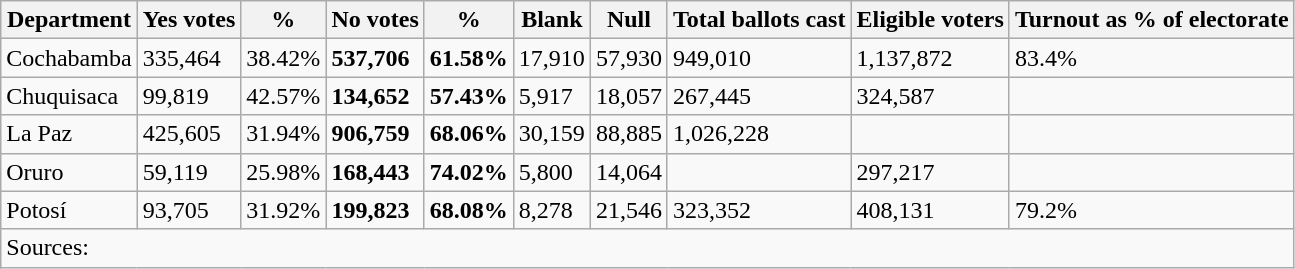<table class="wikitable">
<tr>
<th>Department</th>
<th>Yes votes</th>
<th>%</th>
<th>No votes</th>
<th>%</th>
<th>Blank</th>
<th>Null</th>
<th>Total ballots cast</th>
<th>Eligible voters</th>
<th>Turnout as % of electorate</th>
</tr>
<tr>
<td>Cochabamba</td>
<td>335,464</td>
<td>38.42%</td>
<td><strong>537,706</strong></td>
<td><strong>61.58%</strong></td>
<td>17,910</td>
<td>57,930</td>
<td>949,010</td>
<td>1,137,872</td>
<td>83.4%</td>
</tr>
<tr>
<td>Chuquisaca</td>
<td>99,819</td>
<td>42.57%</td>
<td><strong>134,652</strong></td>
<td><strong>57.43%</strong></td>
<td>5,917</td>
<td>18,057</td>
<td>267,445</td>
<td>324,587</td>
<td></td>
</tr>
<tr>
<td>La Paz</td>
<td>425,605</td>
<td>31.94%</td>
<td><strong>906,759</strong></td>
<td><strong>68.06%</strong></td>
<td>30,159</td>
<td>88,885</td>
<td>1,026,228</td>
<td></td>
<td></td>
</tr>
<tr>
<td>Oruro</td>
<td>59,119</td>
<td>25.98%</td>
<td><strong>168,443</strong></td>
<td><strong>74.02%</strong></td>
<td>5,800</td>
<td>14,064</td>
<td></td>
<td>297,217</td>
<td></td>
</tr>
<tr>
<td>Potosí</td>
<td>93,705</td>
<td>31.92%</td>
<td><strong>199,823</strong></td>
<td><strong>68.08%</strong></td>
<td>8,278</td>
<td>21,546</td>
<td>323,352</td>
<td>408,131</td>
<td>79.2%</td>
</tr>
<tr>
<td colspan="10">Sources: </td>
</tr>
</table>
